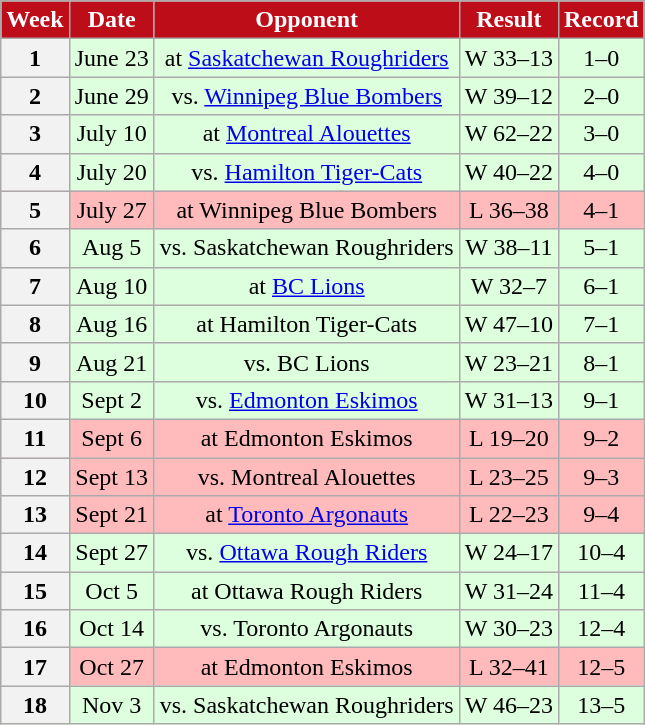<table class="wikitable sortable">
<tr>
<th style="background:#bd0d18;color:#FFFFFF;">Week</th>
<th style="background:#bd0d18;color:#FFFFFF;">Date</th>
<th style="background:#bd0d18;color:#FFFFFF;">Opponent</th>
<th style="background:#bd0d18;color:#FFFFFF;">Result</th>
<th style="background:#bd0d18;color:#FFFFFF;">Record</th>
</tr>
<tr align="center" bgcolor="#ddffdd">
<th>1</th>
<td>June 23</td>
<td>at <a href='#'>Saskatchewan Roughriders</a></td>
<td>W 33–13</td>
<td>1–0</td>
</tr>
<tr align="center" bgcolor="#ddffdd">
<th>2</th>
<td>June 29</td>
<td>vs. <a href='#'>Winnipeg Blue Bombers</a></td>
<td>W 39–12</td>
<td>2–0</td>
</tr>
<tr align="center" bgcolor="#ddffdd">
<th>3</th>
<td>July 10</td>
<td>at <a href='#'>Montreal Alouettes</a></td>
<td>W 62–22</td>
<td>3–0</td>
</tr>
<tr align="center" bgcolor="#ddffdd">
<th>4</th>
<td>July 20</td>
<td>vs. <a href='#'>Hamilton Tiger-Cats</a></td>
<td>W 40–22</td>
<td>4–0</td>
</tr>
<tr align="center" bgcolor="#ffbbbb">
<th>5</th>
<td>July 27</td>
<td>at Winnipeg Blue Bombers</td>
<td>L 36–38</td>
<td>4–1</td>
</tr>
<tr align="center" bgcolor="#ddffdd">
<th>6</th>
<td>Aug 5</td>
<td>vs. Saskatchewan Roughriders</td>
<td>W 38–11</td>
<td>5–1</td>
</tr>
<tr align="center" bgcolor="#ddffdd">
<th>7</th>
<td>Aug 10</td>
<td>at <a href='#'>BC Lions</a></td>
<td>W 32–7</td>
<td>6–1</td>
</tr>
<tr align="center" bgcolor="#ddffdd">
<th>8</th>
<td>Aug 16</td>
<td>at Hamilton Tiger-Cats</td>
<td>W 47–10</td>
<td>7–1</td>
</tr>
<tr align="center" bgcolor="#ddffdd">
<th>9</th>
<td>Aug 21</td>
<td>vs. BC Lions</td>
<td>W 23–21</td>
<td>8–1</td>
</tr>
<tr align="center" bgcolor="#ddffdd">
<th>10</th>
<td>Sept 2</td>
<td>vs. <a href='#'>Edmonton Eskimos</a></td>
<td>W 31–13</td>
<td>9–1</td>
</tr>
<tr align="center" bgcolor="#ffbbbb">
<th>11</th>
<td>Sept 6</td>
<td>at Edmonton Eskimos</td>
<td>L 19–20</td>
<td>9–2</td>
</tr>
<tr align="center" bgcolor="#ffbbbb">
<th>12</th>
<td>Sept 13</td>
<td>vs. Montreal Alouettes</td>
<td>L 23–25</td>
<td>9–3</td>
</tr>
<tr align="center" bgcolor="#ffbbbb">
<th>13</th>
<td>Sept 21</td>
<td>at <a href='#'>Toronto Argonauts</a></td>
<td>L 22–23</td>
<td>9–4</td>
</tr>
<tr align="center" bgcolor="#ddffdd">
<th>14</th>
<td>Sept 27</td>
<td>vs. <a href='#'>Ottawa Rough Riders</a></td>
<td>W 24–17</td>
<td>10–4</td>
</tr>
<tr align="center" bgcolor="#ddffdd">
<th>15</th>
<td>Oct 5</td>
<td>at Ottawa Rough Riders</td>
<td>W 31–24</td>
<td>11–4</td>
</tr>
<tr align="center" bgcolor="#ddffdd">
<th>16</th>
<td>Oct 14</td>
<td>vs. Toronto Argonauts</td>
<td>W 30–23</td>
<td>12–4</td>
</tr>
<tr align="center" bgcolor="#ffbbbb">
<th>17</th>
<td>Oct 27</td>
<td>at Edmonton Eskimos</td>
<td>L 32–41</td>
<td>12–5</td>
</tr>
<tr align="center" bgcolor="#ddffdd">
<th>18</th>
<td>Nov 3</td>
<td>vs. Saskatchewan Roughriders</td>
<td>W 46–23</td>
<td>13–5</td>
</tr>
</table>
